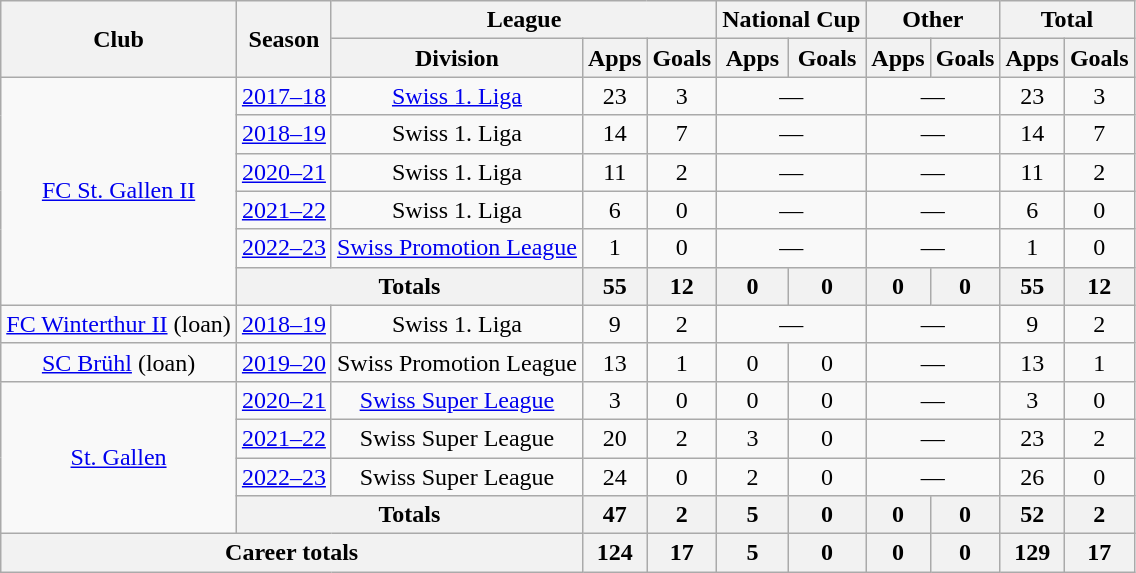<table class="wikitable" style="text-align:center">
<tr>
<th rowspan="2">Club</th>
<th rowspan="2">Season</th>
<th colspan="3">League</th>
<th colspan="2">National Cup</th>
<th colspan="2">Other</th>
<th colspan="2">Total</th>
</tr>
<tr>
<th>Division</th>
<th>Apps</th>
<th>Goals</th>
<th>Apps</th>
<th>Goals</th>
<th>Apps</th>
<th>Goals</th>
<th>Apps</th>
<th>Goals</th>
</tr>
<tr>
<td rowspan="6"><a href='#'>FC St. Gallen II</a></td>
<td><a href='#'>2017–18</a></td>
<td><a href='#'>Swiss 1. Liga</a></td>
<td>23</td>
<td>3</td>
<td colspan="2">—</td>
<td colspan="2">—</td>
<td>23</td>
<td>3</td>
</tr>
<tr>
<td><a href='#'>2018–19</a></td>
<td>Swiss 1. Liga</td>
<td>14</td>
<td>7</td>
<td colspan="2">—</td>
<td colspan="2">—</td>
<td>14</td>
<td>7</td>
</tr>
<tr>
<td><a href='#'>2020–21</a></td>
<td>Swiss 1. Liga</td>
<td>11</td>
<td>2</td>
<td colspan="2">—</td>
<td colspan="2">—</td>
<td>11</td>
<td>2</td>
</tr>
<tr>
<td><a href='#'>2021–22</a></td>
<td>Swiss 1. Liga</td>
<td>6</td>
<td>0</td>
<td colspan="2">—</td>
<td colspan="2">—</td>
<td>6</td>
<td>0</td>
</tr>
<tr>
<td><a href='#'>2022–23</a></td>
<td><a href='#'>Swiss Promotion League</a></td>
<td>1</td>
<td>0</td>
<td colspan="2">—</td>
<td colspan="2">—</td>
<td>1</td>
<td>0</td>
</tr>
<tr>
<th colspan="2">Totals</th>
<th>55</th>
<th>12</th>
<th>0</th>
<th>0</th>
<th>0</th>
<th>0</th>
<th>55</th>
<th>12</th>
</tr>
<tr>
<td><a href='#'>FC Winterthur II</a> (loan)</td>
<td><a href='#'>2018–19</a></td>
<td>Swiss 1. Liga</td>
<td>9</td>
<td>2</td>
<td colspan="2">—</td>
<td colspan="2">—</td>
<td>9</td>
<td>2</td>
</tr>
<tr>
<td><a href='#'>SC Brühl</a> (loan)</td>
<td><a href='#'>2019–20</a></td>
<td>Swiss Promotion League</td>
<td>13</td>
<td>1</td>
<td>0</td>
<td>0</td>
<td colspan="2">—</td>
<td>13</td>
<td>1</td>
</tr>
<tr>
<td rowspan="4"><a href='#'>St. Gallen</a></td>
<td><a href='#'>2020–21</a></td>
<td><a href='#'>Swiss Super League</a></td>
<td>3</td>
<td>0</td>
<td>0</td>
<td>0</td>
<td colspan="2">—</td>
<td>3</td>
<td>0</td>
</tr>
<tr>
<td><a href='#'>2021–22</a></td>
<td>Swiss Super League</td>
<td>20</td>
<td>2</td>
<td>3</td>
<td>0</td>
<td colspan="2">—</td>
<td>23</td>
<td>2</td>
</tr>
<tr>
<td><a href='#'>2022–23</a></td>
<td>Swiss Super League</td>
<td>24</td>
<td>0</td>
<td>2</td>
<td>0</td>
<td colspan="2">—</td>
<td>26</td>
<td>0</td>
</tr>
<tr>
<th colspan="2">Totals</th>
<th>47</th>
<th>2</th>
<th>5</th>
<th>0</th>
<th>0</th>
<th>0</th>
<th>52</th>
<th>2</th>
</tr>
<tr>
<th colspan="3">Career totals</th>
<th>124</th>
<th>17</th>
<th>5</th>
<th>0</th>
<th>0</th>
<th>0</th>
<th>129</th>
<th>17</th>
</tr>
</table>
